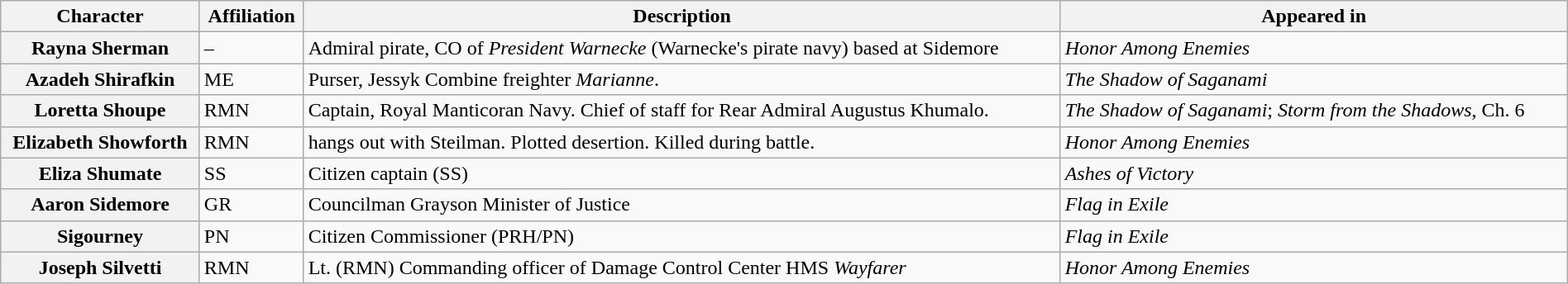<table class="wikitable" style="width: 100%">
<tr>
<th>Character</th>
<th>Affiliation</th>
<th>Description</th>
<th>Appeared in</th>
</tr>
<tr>
<th>Rayna Sherman</th>
<td>–</td>
<td>Admiral pirate, CO of <em>President Warnecke</em> (Warnecke's pirate navy) based at Sidemore</td>
<td><em>Honor Among Enemies</em></td>
</tr>
<tr>
<th>Azadeh Shirafkin</th>
<td>ME</td>
<td>Purser, Jessyk Combine freighter <em>Marianne</em>.</td>
<td><em>The Shadow of Saganami</em></td>
</tr>
<tr>
<th>Loretta Shoupe</th>
<td>RMN</td>
<td>Captain, Royal Manticoran Navy. Chief of staff for Rear Admiral Augustus Khumalo.</td>
<td><em>The Shadow of Saganami</em>; <em>Storm from the Shadows</em>, Ch. 6</td>
</tr>
<tr>
<th>Elizabeth Showforth</th>
<td>RMN</td>
<td>hangs out with Steilman. Plotted desertion. Killed during battle.</td>
<td><em>Honor Among Enemies</em></td>
</tr>
<tr>
<th>Eliza Shumate</th>
<td>SS</td>
<td>Citizen captain (SS)</td>
<td><em>Ashes of Victory</em></td>
</tr>
<tr>
<th>Aaron Sidemore</th>
<td>GR</td>
<td>Councilman Grayson Minister of Justice</td>
<td><em>Flag in Exile</em></td>
</tr>
<tr>
<th>Sigourney</th>
<td>PN</td>
<td>Citizen Commissioner (PRH/PN)</td>
<td><em>Flag in Exile</em></td>
</tr>
<tr>
<th>Joseph Silvetti</th>
<td>RMN</td>
<td>Lt. (RMN) Commanding officer of Damage Control Center HMS <em>Wayfarer</em></td>
<td><em>Honor Among Enemies</em></td>
</tr>
</table>
